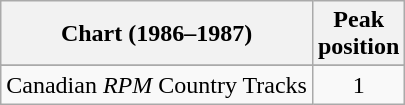<table class="wikitable sortable">
<tr>
<th align="left">Chart (1986–1987)</th>
<th align="center">Peak<br>position</th>
</tr>
<tr>
</tr>
<tr>
<td align="left">Canadian <em>RPM</em> Country Tracks</td>
<td align="center">1</td>
</tr>
</table>
